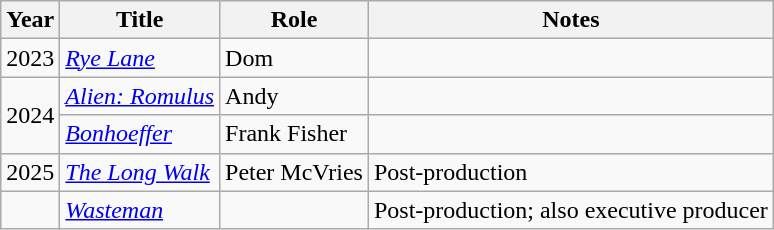<table class="wikitable sortable">
<tr>
<th>Year</th>
<th>Title</th>
<th>Role</th>
<th class="unsortable">Notes</th>
</tr>
<tr>
<td>2023</td>
<td><em><a href='#'>Rye Lane</a></em></td>
<td>Dom</td>
<td></td>
</tr>
<tr>
<td rowspan="2">2024</td>
<td><em><a href='#'>Alien: Romulus</a></em></td>
<td>Andy</td>
<td></td>
</tr>
<tr>
<td><em><a href='#'>Bonhoeffer</a></em></td>
<td>Frank Fisher</td>
<td></td>
</tr>
<tr>
<td>2025</td>
<td><em><a href='#'>The Long Walk</a></em></td>
<td>Peter McVries</td>
<td>Post-production</td>
</tr>
<tr>
<td></td>
<td><em><a href='#'>Wasteman</a></em></td>
<td></td>
<td>Post-production; also executive producer</td>
</tr>
</table>
